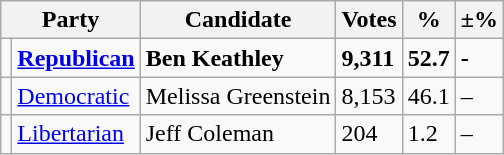<table class="wikitable">
<tr>
<th colspan="2">Party</th>
<th>Candidate</th>
<th>Votes</th>
<th>%</th>
<th>±%</th>
</tr>
<tr>
<td></td>
<td><strong><a href='#'>Republican</a></strong></td>
<td><strong>Ben Keathley</strong></td>
<td><strong>9,311</strong></td>
<td><strong>52.7</strong></td>
<td><strong>-</strong></td>
</tr>
<tr>
<td></td>
<td><a href='#'>Democratic</a></td>
<td>Melissa Greenstein</td>
<td>8,153</td>
<td>46.1</td>
<td>–</td>
</tr>
<tr>
<td></td>
<td><a href='#'>Libertarian</a></td>
<td>Jeff Coleman</td>
<td>204</td>
<td>1.2</td>
<td>–</td>
</tr>
</table>
